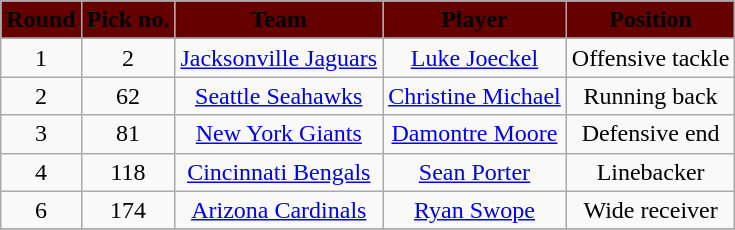<table class="wikitable" style="text-align:center">
<tr>
<td bgcolor="#660000"><strong><span>Round</span></strong></td>
<td bgcolor="#660000"><strong><span>Pick no.</span></strong></td>
<td bgcolor="#660000"><strong><span>Team</span></strong></td>
<td bgcolor="#660000"><strong><span>Player</span></strong></td>
<td bgcolor="#660000"><strong><span>Position</span></strong></td>
</tr>
<tr align="center">
</tr>
<tr>
<td>1</td>
<td align=center>2</td>
<td><a href='#'>Jacksonville Jaguars</a></td>
<td><a href='#'>Luke Joeckel</a></td>
<td>Offensive tackle</td>
</tr>
<tr>
<td>2</td>
<td align=center>62</td>
<td><a href='#'>Seattle Seahawks</a></td>
<td><a href='#'>Christine Michael</a></td>
<td>Running back</td>
</tr>
<tr>
<td>3</td>
<td align=center>81</td>
<td><a href='#'>New York Giants</a></td>
<td><a href='#'>Damontre Moore</a></td>
<td>Defensive end</td>
</tr>
<tr>
<td>4</td>
<td align=center>118</td>
<td><a href='#'>Cincinnati Bengals</a></td>
<td><a href='#'>Sean Porter</a></td>
<td>Linebacker</td>
</tr>
<tr>
<td>6</td>
<td align=center>174</td>
<td><a href='#'>Arizona Cardinals</a></td>
<td><a href='#'>Ryan Swope</a></td>
<td>Wide receiver</td>
</tr>
<tr>
</tr>
</table>
